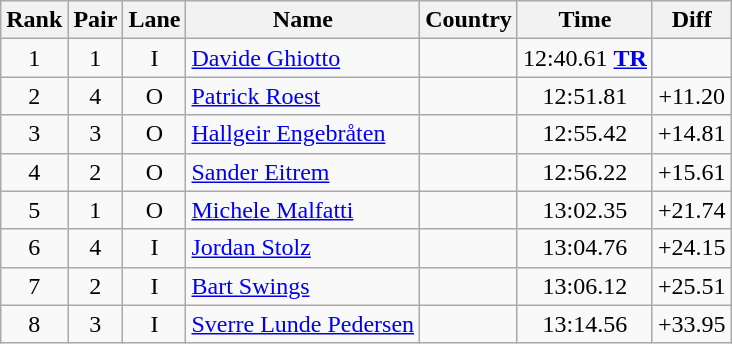<table class="wikitable sortable" style="text-align:center">
<tr>
<th>Rank</th>
<th>Pair</th>
<th>Lane</th>
<th>Name</th>
<th>Country</th>
<th>Time</th>
<th>Diff</th>
</tr>
<tr>
<td>1</td>
<td>1</td>
<td>I</td>
<td align=left><a href='#'>Davide Ghiotto</a></td>
<td align=left></td>
<td>12:40.61 <strong><a href='#'>TR</a></strong></td>
<td></td>
</tr>
<tr>
<td>2</td>
<td>4</td>
<td>O</td>
<td align=left><a href='#'>Patrick Roest</a></td>
<td align=left></td>
<td>12:51.81</td>
<td>+11.20</td>
</tr>
<tr>
<td>3</td>
<td>3</td>
<td>O</td>
<td align=left><a href='#'>Hallgeir Engebråten</a></td>
<td align=left></td>
<td>12:55.42</td>
<td>+14.81</td>
</tr>
<tr>
<td>4</td>
<td>2</td>
<td>O</td>
<td align=left><a href='#'>Sander Eitrem</a></td>
<td align=left></td>
<td>12:56.22</td>
<td>+15.61</td>
</tr>
<tr>
<td>5</td>
<td>1</td>
<td>O</td>
<td align=left><a href='#'>Michele Malfatti</a></td>
<td align=left></td>
<td>13:02.35</td>
<td>+21.74</td>
</tr>
<tr>
<td>6</td>
<td>4</td>
<td>I</td>
<td align=left><a href='#'>Jordan Stolz</a></td>
<td align=left></td>
<td>13:04.76</td>
<td>+24.15</td>
</tr>
<tr>
<td>7</td>
<td>2</td>
<td>I</td>
<td align=left><a href='#'>Bart Swings</a></td>
<td align=left></td>
<td>13:06.12</td>
<td>+25.51</td>
</tr>
<tr>
<td>8</td>
<td>3</td>
<td>I</td>
<td align=left><a href='#'>Sverre Lunde Pedersen</a></td>
<td align=left></td>
<td>13:14.56</td>
<td>+33.95</td>
</tr>
</table>
